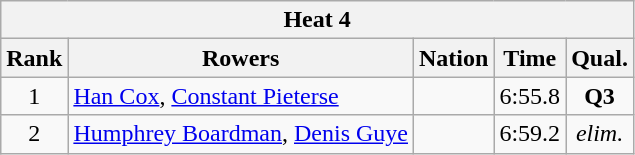<table class="wikitable" style="text-align:center">
<tr>
<th colspan=5 align=center><strong>Heat 4</strong></th>
</tr>
<tr>
<th>Rank</th>
<th>Rowers</th>
<th>Nation</th>
<th>Time</th>
<th>Qual.</th>
</tr>
<tr>
<td>1</td>
<td align=left><a href='#'>Han Cox</a>, <a href='#'>Constant Pieterse</a></td>
<td align=left></td>
<td>6:55.8</td>
<td><strong>Q3</strong></td>
</tr>
<tr>
<td>2</td>
<td align=left><a href='#'>Humphrey Boardman</a>, <a href='#'>Denis Guye</a></td>
<td align=left></td>
<td>6:59.2</td>
<td><em>elim.</em></td>
</tr>
</table>
